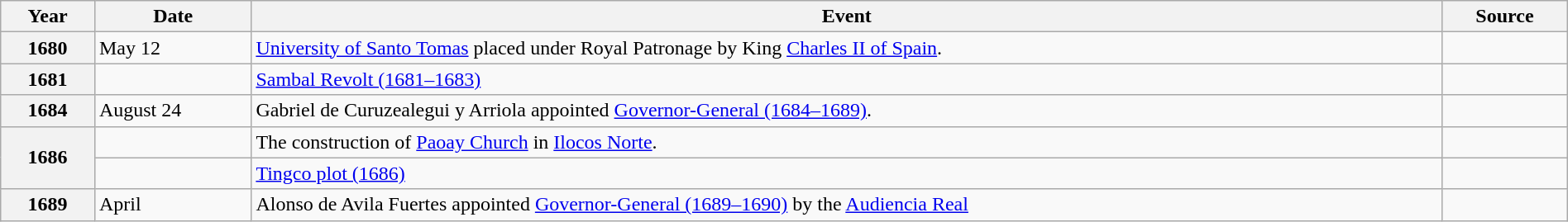<table class="wikitable toptextcells" style="width:100%;">
<tr>
<th scope="col" style="width:6%;">Year</th>
<th scope="col" style="width:10%;">Date</th>
<th scope="col">Event</th>
<th scope="col" style="width:8%;">Source</th>
</tr>
<tr>
<th scope="row">1680</th>
<td>May 12</td>
<td><a href='#'>University of Santo Tomas</a> placed under Royal Patronage by King <a href='#'>Charles II of Spain</a>.</td>
<td></td>
</tr>
<tr>
<th scope="row">1681</th>
<td></td>
<td><a href='#'>Sambal Revolt (1681–1683)</a></td>
<td></td>
</tr>
<tr>
<th scope="row">1684</th>
<td>August 24</td>
<td>Gabriel de Curuzealegui y Arriola appointed <a href='#'>Governor-General (1684–1689)</a>.</td>
<td></td>
</tr>
<tr>
<th scope="row" rowspan="2">1686</th>
<td></td>
<td>The construction of <a href='#'>Paoay Church</a> in <a href='#'>Ilocos Norte</a>.</td>
<td></td>
</tr>
<tr>
<td></td>
<td><a href='#'>Tingco plot (1686)</a></td>
<td></td>
</tr>
<tr>
<th scope="row">1689</th>
<td>April</td>
<td>Alonso de Avila Fuertes appointed <a href='#'>Governor-General (1689–1690)</a> by the <a href='#'>Audiencia Real</a></td>
<td></td>
</tr>
</table>
